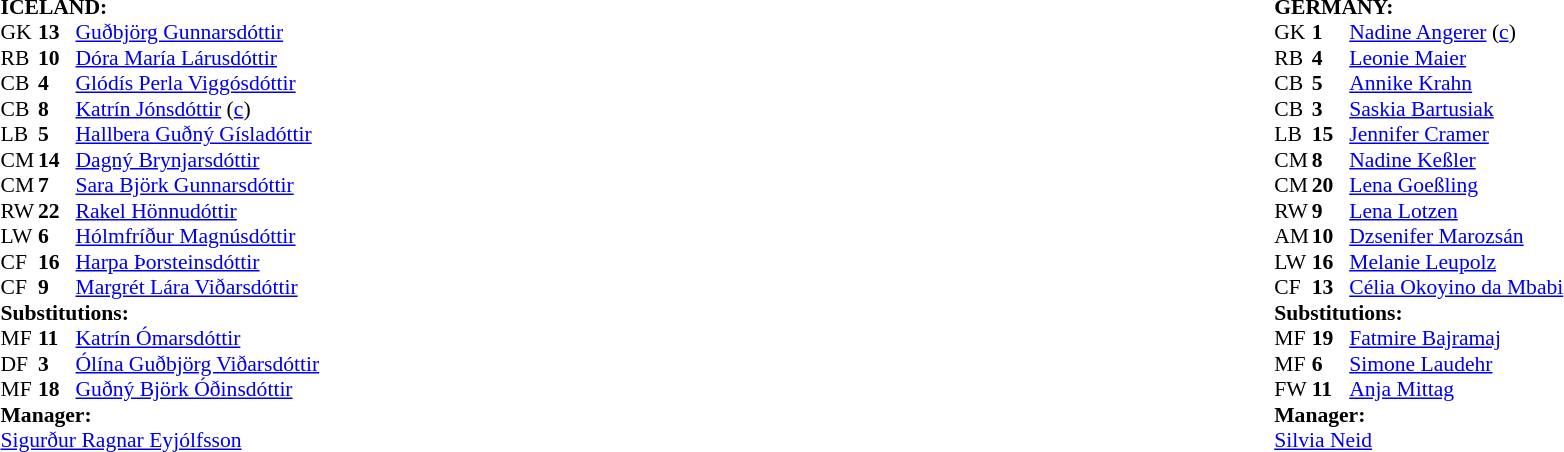<table width="100%">
<tr>
<td valign="top" width="50%"><br><table style="font-size: 90%" cellspacing="0" cellpadding="0">
<tr>
<td colspan=4><br><strong>ICELAND:</strong></td>
</tr>
<tr>
<th width=25></th>
<th width=25></th>
</tr>
<tr>
<td>GK</td>
<td><strong>13</strong></td>
<td><a href='#'>Guðbjörg Gunnarsdóttir</a></td>
</tr>
<tr>
<td>RB</td>
<td><strong>10</strong></td>
<td><a href='#'>Dóra María Lárusdóttir</a></td>
</tr>
<tr>
<td>CB</td>
<td><strong>4</strong></td>
<td><a href='#'>Glódís Perla Viggósdóttir</a></td>
</tr>
<tr>
<td>CB</td>
<td><strong>8</strong></td>
<td><a href='#'>Katrín Jónsdóttir</a> (<a href='#'>c</a>)</td>
<td></td>
</tr>
<tr>
<td>LB</td>
<td><strong>5</strong></td>
<td><a href='#'>Hallbera Guðný Gísladóttir</a></td>
</tr>
<tr>
<td>CM</td>
<td><strong>14</strong></td>
<td><a href='#'>Dagný Brynjarsdóttir</a></td>
<td></td>
<td></td>
</tr>
<tr>
<td>CM</td>
<td><strong>7</strong></td>
<td><a href='#'>Sara Björk Gunnarsdóttir</a></td>
<td></td>
<td></td>
</tr>
<tr>
<td>RW</td>
<td><strong>22</strong></td>
<td><a href='#'>Rakel Hönnudóttir</a></td>
</tr>
<tr>
<td>LW</td>
<td><strong>6</strong></td>
<td><a href='#'>Hólmfríður Magnúsdóttir</a></td>
</tr>
<tr>
<td>CF</td>
<td><strong>16</strong></td>
<td><a href='#'>Harpa Þorsteinsdóttir</a></td>
</tr>
<tr>
<td>CF</td>
<td><strong>9</strong></td>
<td><a href='#'>Margrét Lára Viðarsdóttir</a></td>
</tr>
<tr>
<td colspan=3><strong>Substitutions:</strong></td>
</tr>
<tr>
<td>MF</td>
<td><strong>11</strong></td>
<td><a href='#'>Katrín Ómarsdóttir</a></td>
<td></td>
<td></td>
</tr>
<tr>
<td>DF</td>
<td><strong>3</strong></td>
<td><a href='#'>Ólína Guðbjörg Viðarsdóttir</a></td>
<td></td>
<td></td>
</tr>
<tr>
<td>MF</td>
<td><strong>18</strong></td>
<td><a href='#'>Guðný Björk Óðinsdóttir</a></td>
<td></td>
<td></td>
</tr>
<tr>
<td colspan=3><strong>Manager:</strong></td>
</tr>
<tr>
<td colspan=3><a href='#'>Sigurður Ragnar Eyjólfsson</a></td>
</tr>
</table>
</td>
<td valign="top"></td>
<td valign="top" width="50%"><br><table style="font-size: 90%" cellspacing="0" cellpadding="0" align="center">
<tr>
<td colspan=4><br><strong>GERMANY:</strong></td>
</tr>
<tr>
<th width="25"></th>
<th width="25"></th>
</tr>
<tr>
<td>GK</td>
<td><strong>1</strong></td>
<td><a href='#'>Nadine Angerer</a> (<a href='#'>c</a>)</td>
</tr>
<tr>
<td>RB</td>
<td><strong>4</strong></td>
<td><a href='#'>Leonie Maier</a></td>
</tr>
<tr>
<td>CB</td>
<td><strong>5</strong></td>
<td><a href='#'>Annike Krahn</a></td>
</tr>
<tr>
<td>CB</td>
<td><strong>3</strong></td>
<td><a href='#'>Saskia Bartusiak</a></td>
</tr>
<tr>
<td>LB</td>
<td><strong>15</strong></td>
<td><a href='#'>Jennifer Cramer</a></td>
<td></td>
</tr>
<tr>
<td>CM</td>
<td><strong>8</strong></td>
<td><a href='#'>Nadine Keßler</a></td>
</tr>
<tr>
<td>CM</td>
<td><strong>20</strong></td>
<td><a href='#'>Lena Goeßling</a></td>
<td></td>
<td></td>
</tr>
<tr>
<td>RW</td>
<td><strong>9</strong></td>
<td><a href='#'>Lena Lotzen</a></td>
<td></td>
<td></td>
</tr>
<tr>
<td>AM</td>
<td><strong>10</strong></td>
<td><a href='#'>Dzsenifer Marozsán</a></td>
<td></td>
<td></td>
</tr>
<tr>
<td>LW</td>
<td><strong>16</strong></td>
<td><a href='#'>Melanie Leupolz</a></td>
</tr>
<tr>
<td>CF</td>
<td><strong>13</strong></td>
<td><a href='#'>Célia Okoyino da Mbabi</a></td>
</tr>
<tr>
<td colspan=3><strong>Substitutions:</strong></td>
</tr>
<tr>
<td>MF</td>
<td><strong>19</strong></td>
<td><a href='#'>Fatmire Bajramaj</a></td>
<td></td>
<td></td>
</tr>
<tr>
<td>MF</td>
<td><strong>6</strong></td>
<td><a href='#'>Simone Laudehr</a></td>
<td></td>
<td></td>
</tr>
<tr>
<td>FW</td>
<td><strong>11</strong></td>
<td><a href='#'>Anja Mittag</a></td>
<td></td>
<td></td>
</tr>
<tr>
<td colspan=3><strong>Manager:</strong></td>
</tr>
<tr>
<td colspan=3><a href='#'>Silvia Neid</a></td>
</tr>
</table>
</td>
</tr>
</table>
